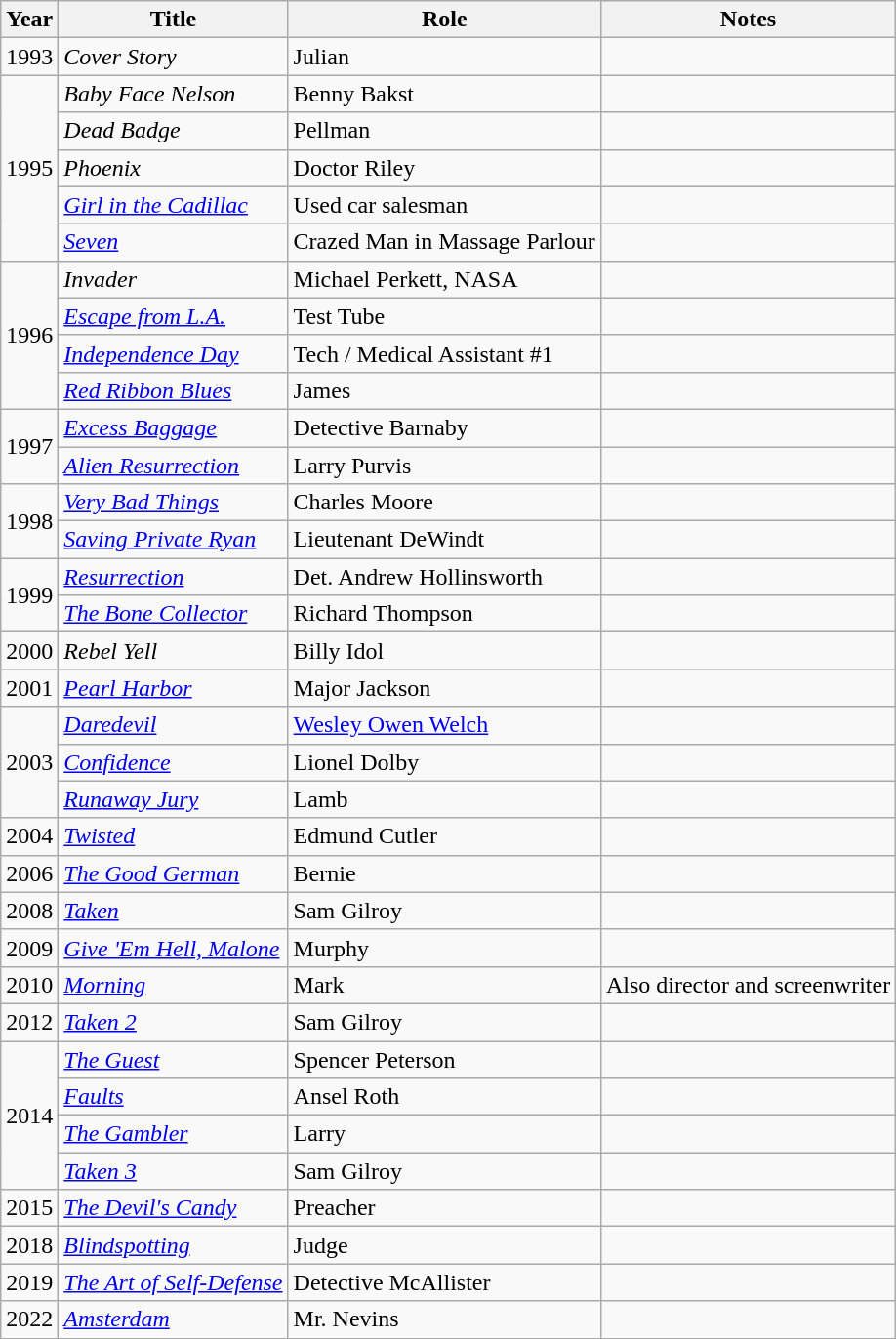<table class="wikitable sortable">
<tr>
<th>Year</th>
<th>Title</th>
<th>Role</th>
<th>Notes</th>
</tr>
<tr>
<td>1993</td>
<td><em>Cover Story</em></td>
<td>Julian</td>
<td></td>
</tr>
<tr>
<td rowspan="5">1995</td>
<td><em>Baby Face Nelson</em></td>
<td>Benny Bakst</td>
<td></td>
</tr>
<tr>
<td><em>Dead Badge</em></td>
<td>Pellman</td>
<td></td>
</tr>
<tr>
<td><em>Phoenix</em></td>
<td>Doctor Riley</td>
<td></td>
</tr>
<tr>
<td><em><a href='#'>Girl in the Cadillac</a></em></td>
<td>Used car salesman</td>
<td></td>
</tr>
<tr>
<td><em><a href='#'>Seven</a></em></td>
<td>Crazed Man in Massage Parlour</td>
<td></td>
</tr>
<tr>
<td rowspan="4">1996</td>
<td><em>Invader</em></td>
<td>Michael Perkett, NASA</td>
<td></td>
</tr>
<tr>
<td><em><a href='#'>Escape from L.A.</a></em></td>
<td>Test Tube</td>
<td></td>
</tr>
<tr>
<td><em><a href='#'>Independence Day</a></em></td>
<td>Tech / Medical Assistant #1</td>
<td></td>
</tr>
<tr>
<td><em><a href='#'>Red Ribbon Blues</a></em></td>
<td>James</td>
<td></td>
</tr>
<tr>
<td rowspan="2">1997</td>
<td><em><a href='#'>Excess Baggage</a></em></td>
<td>Detective Barnaby</td>
<td></td>
</tr>
<tr>
<td><em><a href='#'>Alien Resurrection</a></em></td>
<td>Larry Purvis</td>
<td></td>
</tr>
<tr>
<td rowspan="2">1998</td>
<td><em><a href='#'>Very Bad Things</a></em></td>
<td>Charles Moore</td>
<td></td>
</tr>
<tr>
<td><em><a href='#'>Saving Private Ryan</a></em></td>
<td>Lieutenant DeWindt</td>
<td></td>
</tr>
<tr>
<td rowspan="2">1999</td>
<td><em><a href='#'>Resurrection</a></em></td>
<td>Det. Andrew Hollinsworth</td>
<td></td>
</tr>
<tr>
<td><em><a href='#'>The Bone Collector</a></em></td>
<td>Richard Thompson</td>
<td></td>
</tr>
<tr>
<td>2000</td>
<td><em>Rebel Yell</em></td>
<td>Billy Idol</td>
<td></td>
</tr>
<tr>
<td>2001</td>
<td><em><a href='#'>Pearl Harbor</a></em></td>
<td>Major Jackson</td>
<td></td>
</tr>
<tr>
<td rowspan="3">2003</td>
<td><em><a href='#'>Daredevil</a></em></td>
<td><a href='#'>Wesley Owen Welch</a></td>
<td></td>
</tr>
<tr>
<td><em><a href='#'>Confidence</a></em></td>
<td>Lionel Dolby</td>
<td></td>
</tr>
<tr>
<td><em><a href='#'>Runaway Jury</a></em></td>
<td>Lamb</td>
<td></td>
</tr>
<tr>
<td>2004</td>
<td><em><a href='#'>Twisted</a></em></td>
<td>Edmund Cutler</td>
<td></td>
</tr>
<tr>
<td>2006</td>
<td><em><a href='#'>The Good German</a></em></td>
<td>Bernie</td>
<td></td>
</tr>
<tr>
<td>2008</td>
<td><em><a href='#'>Taken</a></em></td>
<td>Sam Gilroy</td>
<td></td>
</tr>
<tr>
<td>2009</td>
<td><em><a href='#'>Give 'Em Hell, Malone</a></em></td>
<td>Murphy</td>
<td></td>
</tr>
<tr>
<td>2010</td>
<td><em><a href='#'>Morning</a></em></td>
<td>Mark</td>
<td>Also director and screenwriter</td>
</tr>
<tr>
<td>2012</td>
<td><em><a href='#'>Taken 2</a></em></td>
<td>Sam Gilroy</td>
<td></td>
</tr>
<tr>
<td rowspan="4">2014</td>
<td><em><a href='#'>The Guest</a></em></td>
<td>Spencer Peterson</td>
<td></td>
</tr>
<tr>
<td><em><a href='#'>Faults</a></em></td>
<td>Ansel Roth</td>
<td></td>
</tr>
<tr>
<td><em><a href='#'>The Gambler</a></em></td>
<td>Larry</td>
<td></td>
</tr>
<tr>
<td><em><a href='#'>Taken 3</a></em></td>
<td>Sam Gilroy</td>
<td></td>
</tr>
<tr>
<td>2015</td>
<td><em><a href='#'>The Devil's Candy</a></em></td>
<td>Preacher</td>
<td></td>
</tr>
<tr>
<td>2018</td>
<td><em><a href='#'>Blindspotting</a></em></td>
<td>Judge</td>
<td></td>
</tr>
<tr>
<td>2019</td>
<td><em><a href='#'>The Art of Self-Defense</a></em></td>
<td>Detective McAllister</td>
<td></td>
</tr>
<tr>
<td>2022</td>
<td><em><a href='#'>Amsterdam</a></em></td>
<td>Mr. Nevins</td>
<td></td>
</tr>
</table>
